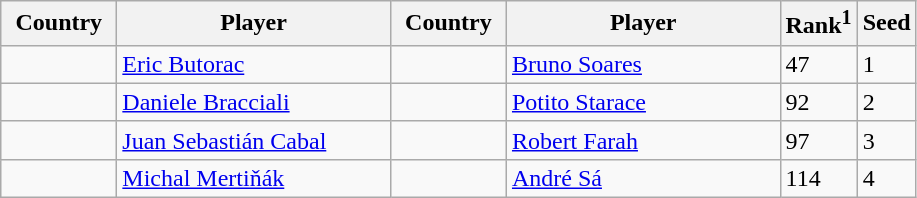<table class="sortable wikitable">
<tr>
<th width="70">Country</th>
<th width="175">Player</th>
<th width="70">Country</th>
<th width="175">Player</th>
<th>Rank<sup>1</sup></th>
<th>Seed</th>
</tr>
<tr>
<td></td>
<td><a href='#'>Eric Butorac</a></td>
<td></td>
<td><a href='#'>Bruno Soares</a></td>
<td>47</td>
<td>1</td>
</tr>
<tr>
<td></td>
<td><a href='#'>Daniele Bracciali</a></td>
<td></td>
<td><a href='#'>Potito Starace</a></td>
<td>92</td>
<td>2</td>
</tr>
<tr>
<td></td>
<td><a href='#'>Juan Sebastián Cabal</a></td>
<td></td>
<td><a href='#'>Robert Farah</a></td>
<td>97</td>
<td>3</td>
</tr>
<tr>
<td></td>
<td><a href='#'>Michal Mertiňák</a></td>
<td></td>
<td><a href='#'>André Sá</a></td>
<td>114</td>
<td>4</td>
</tr>
</table>
